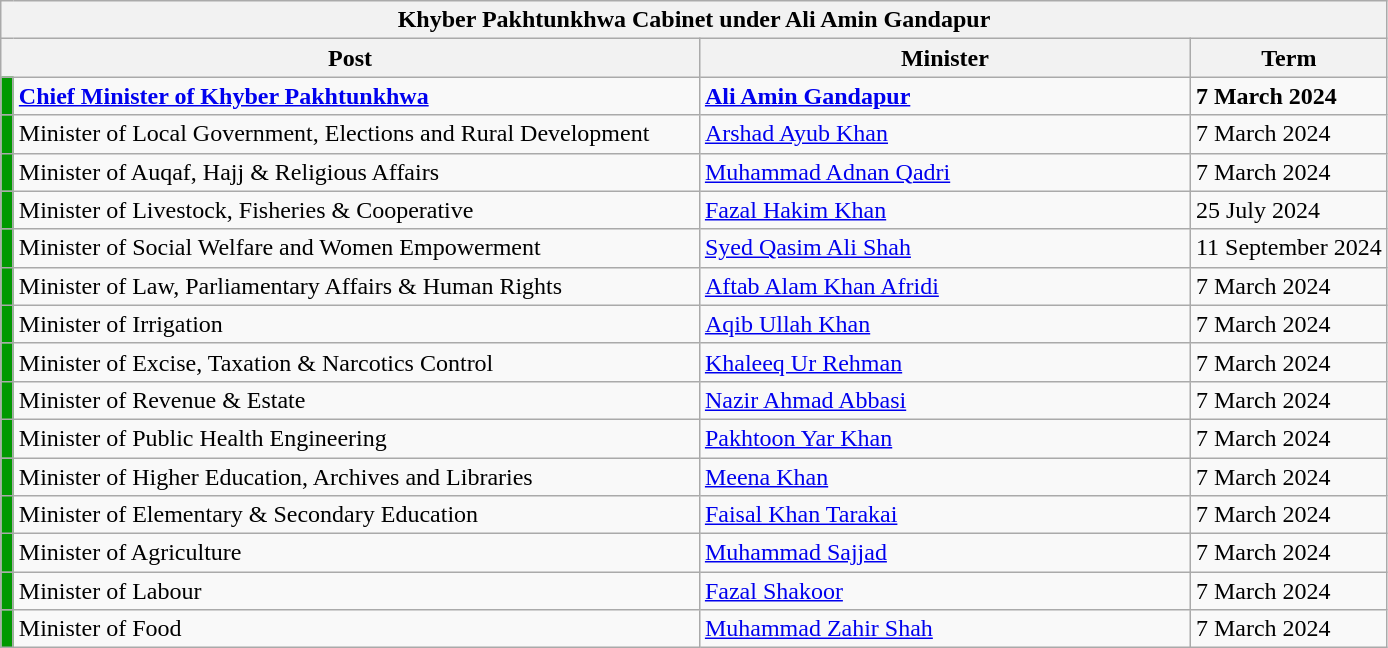<table class="wikitable">
<tr>
<th colspan="4">Khyber Pakhtunkhwa Cabinet under Ali Amin Gandapur</th>
</tr>
<tr>
<th colspan="2">Post</th>
<th>Minister</th>
<th>Term</th>
</tr>
<tr>
<td style="width:1px;; background:#090;"></td>
<td width="450"><strong><a href='#'>Chief Minister of Khyber Pakhtunkhwa</a></strong></td>
<td width="320"><strong><a href='#'>Ali Amin Gandapur</a></strong></td>
<td><strong>7 March 2024</strong></td>
</tr>
<tr>
<td style="width:1px;; background:#090;"></td>
<td>Minister of Local Government, Elections and Rural Development</td>
<td><a href='#'>Arshad Ayub Khan</a></td>
<td>7 March 2024</td>
</tr>
<tr>
<td style="width:1px;; background:#090;"></td>
<td>Minister of Auqaf, Hajj & Religious Affairs</td>
<td><a href='#'>Muhammad Adnan Qadri</a></td>
<td>7 March 2024</td>
</tr>
<tr>
<td style="width:1px;; background:#090;"></td>
<td>Minister of Livestock, Fisheries & Cooperative</td>
<td><a href='#'>Fazal Hakim Khan</a></td>
<td>25 July 2024</td>
</tr>
<tr>
<td style="width:1px;; background:#090;"></td>
<td style="width:450px;">Minister of Social Welfare and Women Empowerment</td>
<td><a href='#'>Syed Qasim Ali Shah</a></td>
<td>11 September 2024</td>
</tr>
<tr>
<td style="width:1px;; background:#090;"></td>
<td>Minister of Law, Parliamentary Affairs & Human Rights</td>
<td><a href='#'>Aftab Alam Khan Afridi</a></td>
<td>7 March 2024</td>
</tr>
<tr>
<td style="width:1px;; background:#090;"></td>
<td>Minister of Irrigation</td>
<td><a href='#'>Aqib Ullah Khan</a></td>
<td>7 March 2024</td>
</tr>
<tr>
<td style="width:1px;; background:#090;"></td>
<td style="width:450px;">Minister of Excise, Taxation & Narcotics Control</td>
<td><a href='#'>Khaleeq Ur Rehman</a></td>
<td>7 March 2024</td>
</tr>
<tr>
<td style="width:1px;; background:#090;"></td>
<td>Minister of Revenue & Estate</td>
<td><a href='#'>Nazir Ahmad Abbasi</a></td>
<td>7 March 2024</td>
</tr>
<tr>
<td style="width:1px;; background:#090;"></td>
<td>Minister of Public Health Engineering</td>
<td><a href='#'>Pakhtoon Yar Khan</a></td>
<td>7 March 2024</td>
</tr>
<tr>
<td style="width:1px;; background:#090;"></td>
<td>Minister of Higher Education, Archives and Libraries</td>
<td><a href='#'>Meena Khan</a></td>
<td>7 March 2024</td>
</tr>
<tr>
<td style="width:1px;; background:#090;"></td>
<td>Minister of Elementary & Secondary Education</td>
<td><a href='#'>Faisal Khan Tarakai</a></td>
<td>7 March 2024</td>
</tr>
<tr>
<td style="width:1px;; background:#090;"></td>
<td>Minister of Agriculture</td>
<td><a href='#'>Muhammad Sajjad</a></td>
<td>7 March 2024</td>
</tr>
<tr>
<td style="width:1px;; background:#090;"></td>
<td>Minister of Labour</td>
<td><a href='#'>Fazal Shakoor</a></td>
<td>7 March 2024</td>
</tr>
<tr>
<td style="width:1px;; background:#090;"></td>
<td style="width:450px;">Minister of Food</td>
<td><a href='#'>Muhammad Zahir Shah</a></td>
<td>7 March 2024</td>
</tr>
</table>
